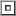<table>
<tr>
<td><br><table border=1>
<tr>
<td></td>
</tr>
</table>
</td>
</tr>
<tr>
</tr>
</table>
